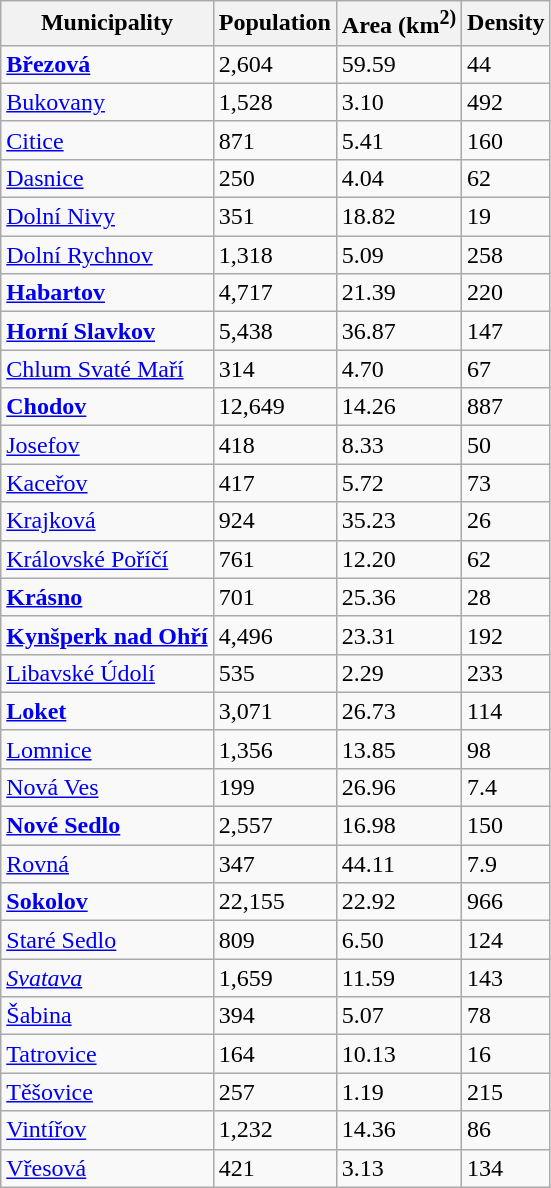<table class="wikitable sortable">
<tr>
<th>Municipality</th>
<th>Population</th>
<th>Area (km<sup>2)</sup></th>
<th>Density</th>
</tr>
<tr>
<td><strong><a href='#'>Březová</a></strong></td>
<td>2,604</td>
<td>59.59</td>
<td>44</td>
</tr>
<tr>
<td><a href='#'>Bukovany</a></td>
<td>1,528</td>
<td>3.10</td>
<td>492</td>
</tr>
<tr>
<td><a href='#'>Citice</a></td>
<td>871</td>
<td>5.41</td>
<td>160</td>
</tr>
<tr>
<td><a href='#'>Dasnice</a></td>
<td>250</td>
<td>4.04</td>
<td>62</td>
</tr>
<tr>
<td><a href='#'>Dolní Nivy</a></td>
<td>351</td>
<td>18.82</td>
<td>19</td>
</tr>
<tr>
<td><a href='#'>Dolní Rychnov</a></td>
<td>1,318</td>
<td>5.09</td>
<td>258</td>
</tr>
<tr>
<td><strong><a href='#'>Habartov</a></strong></td>
<td>4,717</td>
<td>21.39</td>
<td>220</td>
</tr>
<tr>
<td><strong><a href='#'>Horní Slavkov</a></strong></td>
<td>5,438</td>
<td>36.87</td>
<td>147</td>
</tr>
<tr>
<td><a href='#'>Chlum Svaté Maří</a></td>
<td>314</td>
<td>4.70</td>
<td>67</td>
</tr>
<tr>
<td><strong><a href='#'>Chodov</a></strong></td>
<td>12,649</td>
<td>14.26</td>
<td>887</td>
</tr>
<tr>
<td><a href='#'>Josefov</a></td>
<td>418</td>
<td>8.33</td>
<td>50</td>
</tr>
<tr>
<td><a href='#'>Kaceřov</a></td>
<td>417</td>
<td>5.72</td>
<td>73</td>
</tr>
<tr>
<td><a href='#'>Krajková</a></td>
<td>924</td>
<td>35.23</td>
<td>26</td>
</tr>
<tr>
<td><a href='#'>Královské Poříčí</a></td>
<td>761</td>
<td>12.20</td>
<td>62</td>
</tr>
<tr>
<td><strong><a href='#'>Krásno</a></strong></td>
<td>701</td>
<td>25.36</td>
<td>28</td>
</tr>
<tr>
<td><strong><a href='#'>Kynšperk nad Ohří</a></strong></td>
<td>4,496</td>
<td>23.31</td>
<td>192</td>
</tr>
<tr>
<td><a href='#'>Libavské Údolí</a></td>
<td>535</td>
<td>2.29</td>
<td>233</td>
</tr>
<tr>
<td><strong><a href='#'>Loket</a></strong></td>
<td>3,071</td>
<td>26.73</td>
<td>114</td>
</tr>
<tr>
<td><a href='#'>Lomnice</a></td>
<td>1,356</td>
<td>13.85</td>
<td>98</td>
</tr>
<tr>
<td><a href='#'>Nová Ves</a></td>
<td>199</td>
<td>26.96</td>
<td>7.4</td>
</tr>
<tr>
<td><strong><a href='#'>Nové Sedlo</a></strong></td>
<td>2,557</td>
<td>16.98</td>
<td>150</td>
</tr>
<tr>
<td><a href='#'>Rovná</a></td>
<td>347</td>
<td>44.11</td>
<td>7.9</td>
</tr>
<tr>
<td><strong><a href='#'>Sokolov</a></strong></td>
<td>22,155</td>
<td>22.92</td>
<td>966</td>
</tr>
<tr>
<td><a href='#'>Staré Sedlo</a></td>
<td>809</td>
<td>6.50</td>
<td>124</td>
</tr>
<tr>
<td><em><a href='#'>Svatava</a></em></td>
<td>1,659</td>
<td>11.59</td>
<td>143</td>
</tr>
<tr>
<td><a href='#'>Šabina</a></td>
<td>394</td>
<td>5.07</td>
<td>78</td>
</tr>
<tr>
<td><a href='#'>Tatrovice</a></td>
<td>164</td>
<td>10.13</td>
<td>16</td>
</tr>
<tr>
<td><a href='#'>Těšovice</a></td>
<td>257</td>
<td>1.19</td>
<td>215</td>
</tr>
<tr>
<td><a href='#'>Vintířov</a></td>
<td>1,232</td>
<td>14.36</td>
<td>86</td>
</tr>
<tr>
<td><a href='#'>Vřesová</a></td>
<td>421</td>
<td>3.13</td>
<td>134</td>
</tr>
</table>
